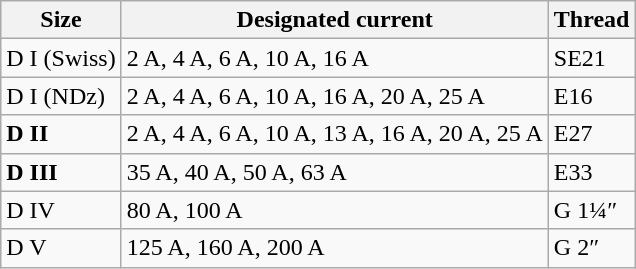<table class= "wikitable">
<tr>
<th>Size</th>
<th>Designated current</th>
<th>Thread</th>
</tr>
<tr>
<td>D I (Swiss)</td>
<td>2 A, 4 A, 6 A, 10 A, 16 A</td>
<td>SE21</td>
</tr>
<tr>
<td>D I (NDz)</td>
<td>2 A, 4 A, 6 A, 10 A, 16 A, 20 A, 25 A</td>
<td>E16</td>
</tr>
<tr>
<td><strong>D II</strong></td>
<td>2 A, 4 A, 6 A, 10 A, 13 A, 16 A, 20 A, 25 A</td>
<td>E27</td>
</tr>
<tr>
<td><strong>D III</strong></td>
<td>35 A, 40 A, 50 A, 63 A</td>
<td>E33</td>
</tr>
<tr>
<td>D IV</td>
<td>80 A, 100 A</td>
<td>G 1¼″</td>
</tr>
<tr>
<td>D V</td>
<td>125 A, 160 A, 200 A</td>
<td>G 2″</td>
</tr>
</table>
